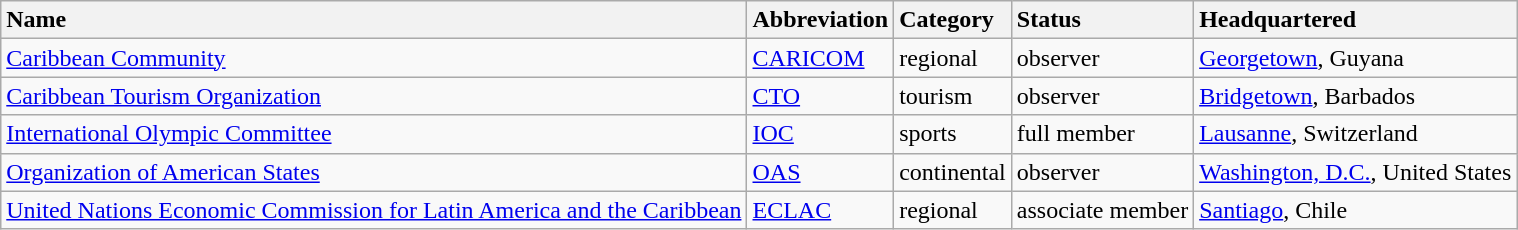<table class="sortable wikitable">
<tr>
<th style="text-align: left">Name</th>
<th style="text-align: left">Abbreviation</th>
<th style="text-align: left">Category</th>
<th style="text-align: left">Status</th>
<th style="text-align: left">Headquartered</th>
</tr>
<tr>
<td><a href='#'>Caribbean Community</a></td>
<td><a href='#'>CARICOM</a></td>
<td>regional</td>
<td>observer</td>
<td><a href='#'>Georgetown</a>, Guyana</td>
</tr>
<tr>
<td><a href='#'>Caribbean Tourism Organization</a></td>
<td><a href='#'>CTO</a></td>
<td>tourism</td>
<td>observer</td>
<td><a href='#'>Bridgetown</a>, Barbados</td>
</tr>
<tr>
<td><a href='#'>International Olympic Committee</a></td>
<td><a href='#'>IOC</a></td>
<td>sports</td>
<td>full member</td>
<td><a href='#'>Lausanne</a>, Switzerland</td>
</tr>
<tr>
<td><a href='#'>Organization of American States</a></td>
<td><a href='#'>OAS</a></td>
<td>continental</td>
<td>observer</td>
<td><a href='#'>Washington, D.C.</a>, United States</td>
</tr>
<tr>
<td><a href='#'>United Nations Economic Commission for Latin America and the Caribbean</a></td>
<td><a href='#'>ECLAC</a></td>
<td>regional</td>
<td>associate member</td>
<td><a href='#'>Santiago</a>, Chile</td>
</tr>
</table>
